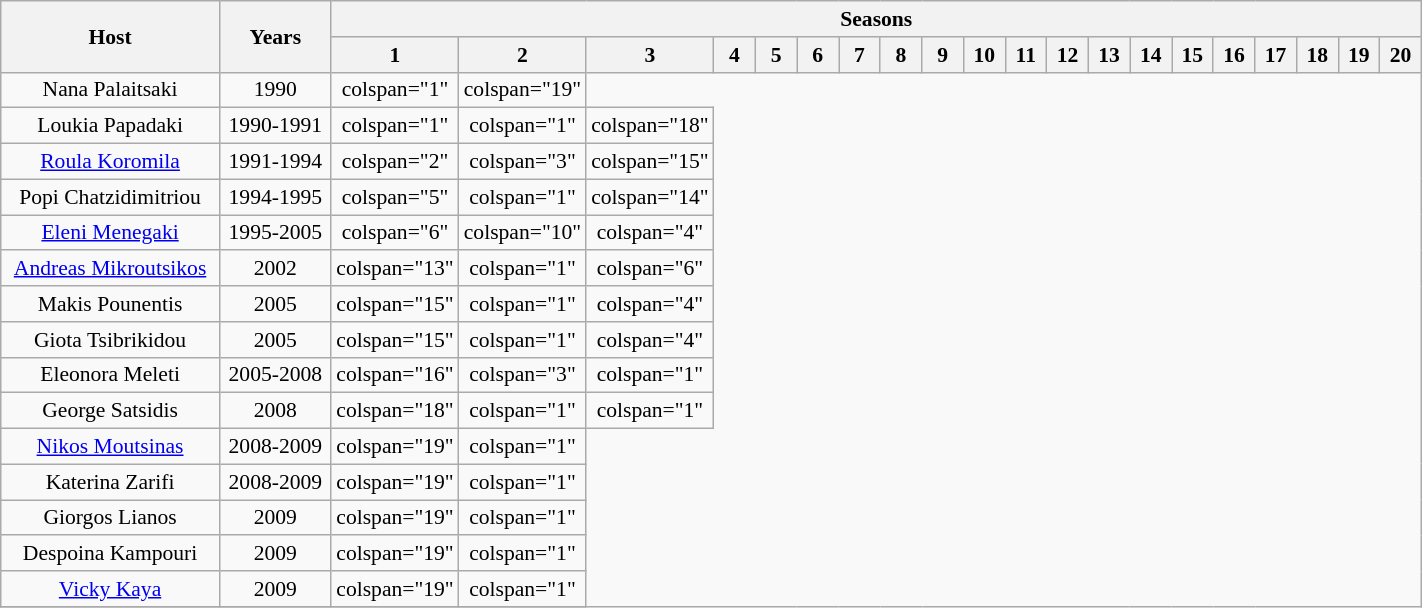<table class="wikitable plainrowheaders" style="text-align:center; font-size:90%; width:75%">
<tr>
<th rowspan="2">Host</th>
<th rowspan="2">Years</th>
<th colspan="20">Seasons</th>
</tr>
<tr>
<th ! width="12">1</th>
<th width="21">2</th>
<th width="21">3</th>
<th width="21">4</th>
<th width="21">5</th>
<th width="21">6</th>
<th width="21">7</th>
<th width="21">8</th>
<th width="21">9</th>
<th width="21">10</th>
<th width="21">11</th>
<th width="21">12</th>
<th width="21">13</th>
<th width="21">14</th>
<th width="21">15</th>
<th width="21">16</th>
<th width="21">17</th>
<th width="21">18</th>
<th width="21">19</th>
<th width="21">20</th>
</tr>
<tr>
<td>Nana Palaitsaki</td>
<td>1990</td>
<td>colspan="1" </td>
<td>colspan="19" </td>
</tr>
<tr>
<td>Loukia Papadaki</td>
<td>1990-1991</td>
<td>colspan="1" </td>
<td>colspan="1" </td>
<td>colspan="18" </td>
</tr>
<tr>
<td><a href='#'>Roula Koromila</a></td>
<td>1991-1994</td>
<td>colspan="2" </td>
<td>colspan="3" </td>
<td>colspan="15" </td>
</tr>
<tr>
<td>Popi Chatzidimitriou</td>
<td>1994-1995</td>
<td>colspan="5" </td>
<td>colspan="1" </td>
<td>colspan="14" </td>
</tr>
<tr>
<td><a href='#'>Eleni Menegaki</a></td>
<td>1995-2005</td>
<td>colspan="6" </td>
<td>colspan="10" </td>
<td>colspan="4" </td>
</tr>
<tr>
<td><a href='#'>Andreas Mikroutsikos</a></td>
<td>2002</td>
<td>colspan="13" </td>
<td>colspan="1" </td>
<td>colspan="6" </td>
</tr>
<tr>
<td>Makis Pounentis</td>
<td>2005</td>
<td>colspan="15" </td>
<td>colspan="1" </td>
<td>colspan="4" </td>
</tr>
<tr>
<td>Giota Tsibrikidou</td>
<td>2005</td>
<td>colspan="15" </td>
<td>colspan="1" </td>
<td>colspan="4" </td>
</tr>
<tr>
<td>Eleonora Meleti</td>
<td>2005-2008</td>
<td>colspan="16" </td>
<td>colspan="3" </td>
<td>colspan="1" </td>
</tr>
<tr>
<td>George Satsidis</td>
<td>2008</td>
<td>colspan="18" </td>
<td>colspan="1" </td>
<td>colspan="1" </td>
</tr>
<tr>
<td><a href='#'>Nikos Moutsinas</a></td>
<td>2008-2009</td>
<td>colspan="19" </td>
<td>colspan="1" </td>
</tr>
<tr>
<td>Katerina Zarifi</td>
<td>2008-2009</td>
<td>colspan="19" </td>
<td>colspan="1" </td>
</tr>
<tr>
<td>Giorgos Lianos</td>
<td>2009</td>
<td>colspan="19" </td>
<td>colspan="1" </td>
</tr>
<tr>
<td>Despoina Kampouri</td>
<td>2009</td>
<td>colspan="19" </td>
<td>colspan="1" </td>
</tr>
<tr>
<td><a href='#'>Vicky Kaya</a></td>
<td>2009</td>
<td>colspan="19" </td>
<td>colspan="1" </td>
</tr>
<tr>
</tr>
</table>
